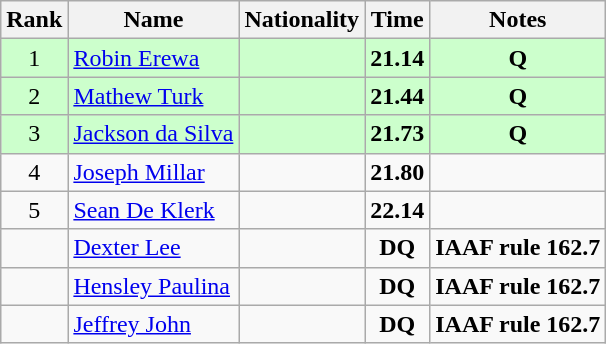<table class="wikitable sortable" style="text-align:center">
<tr>
<th>Rank</th>
<th>Name</th>
<th>Nationality</th>
<th>Time</th>
<th>Notes</th>
</tr>
<tr bgcolor=ccffcc>
<td>1</td>
<td align=left><a href='#'>Robin Erewa</a></td>
<td align=left></td>
<td><strong>21.14</strong></td>
<td><strong>Q</strong></td>
</tr>
<tr bgcolor=ccffcc>
<td>2</td>
<td align=left><a href='#'>Mathew Turk</a></td>
<td align=left></td>
<td><strong>21.44</strong></td>
<td><strong>Q</strong></td>
</tr>
<tr bgcolor=ccffcc>
<td>3</td>
<td align=left><a href='#'>Jackson da Silva</a></td>
<td align=left></td>
<td><strong>21.73</strong></td>
<td><strong>Q</strong></td>
</tr>
<tr>
<td>4</td>
<td align=left><a href='#'>Joseph Millar</a></td>
<td align=left></td>
<td><strong>21.80</strong></td>
<td></td>
</tr>
<tr>
<td>5</td>
<td align=left><a href='#'>Sean De Klerk</a></td>
<td align=left></td>
<td><strong>22.14</strong></td>
<td></td>
</tr>
<tr>
<td></td>
<td align=left><a href='#'>Dexter Lee</a></td>
<td align=left></td>
<td><strong>DQ</strong></td>
<td><strong>IAAF rule 162.7</strong></td>
</tr>
<tr>
<td></td>
<td align=left><a href='#'>Hensley Paulina</a></td>
<td align=left></td>
<td><strong>DQ</strong></td>
<td><strong>IAAF rule 162.7</strong></td>
</tr>
<tr>
<td></td>
<td align=left><a href='#'>Jeffrey John</a></td>
<td align=left></td>
<td><strong>DQ</strong></td>
<td><strong>IAAF rule 162.7</strong></td>
</tr>
</table>
